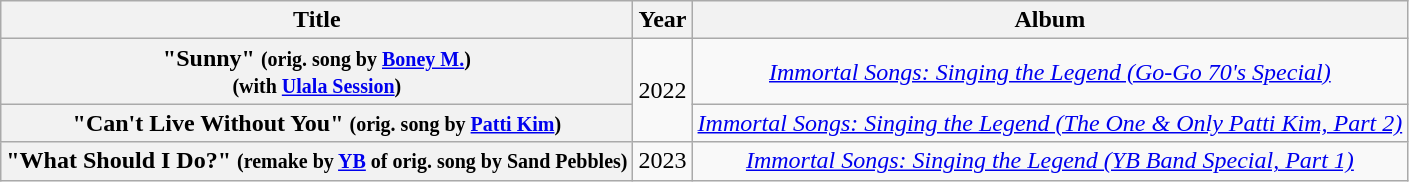<table class="wikitable plainrowheaders" style="text-align:center; table-layout:fixed; margin-right:0">
<tr>
<th scope="col">Title</th>
<th scope="col">Year</th>
<th scope="col">Album</th>
</tr>
<tr>
<th scope="row">"Sunny" <small>(orig. song by <a href='#'>Boney M.</a>)</small><br><small>(with <a href='#'>Ulala Session</a>)</small></th>
<td rowspan="2">2022</td>
<td><em><a href='#'>Immortal Songs: Singing the Legend (Go-Go 70's Special)</a></em></td>
</tr>
<tr>
<th scope="row">"Can't Live Without You" <small>(orig. song by <a href='#'>Patti Kim</a>)</small></th>
<td><em><a href='#'>Immortal Songs: Singing the Legend (The One & Only Patti Kim, Part 2)</a></em></td>
</tr>
<tr>
<th scope="row">"What Should I Do?" <small>(remake by <a href='#'>YB</a> of orig. song by Sand Pebbles)</small></th>
<td>2023</td>
<td><em><a href='#'>Immortal Songs: Singing the Legend (YB Band Special, Part 1)</a></em></td>
</tr>
</table>
